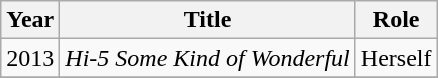<table class="wikitable sortable">
<tr>
<th scope="col">Year</th>
<th scope="col">Title</th>
<th scope="col">Role</th>
</tr>
<tr>
<td>2013</td>
<td><em>Hi-5 Some Kind of Wonderful</em></td>
<td>Herself</td>
</tr>
<tr>
</tr>
</table>
